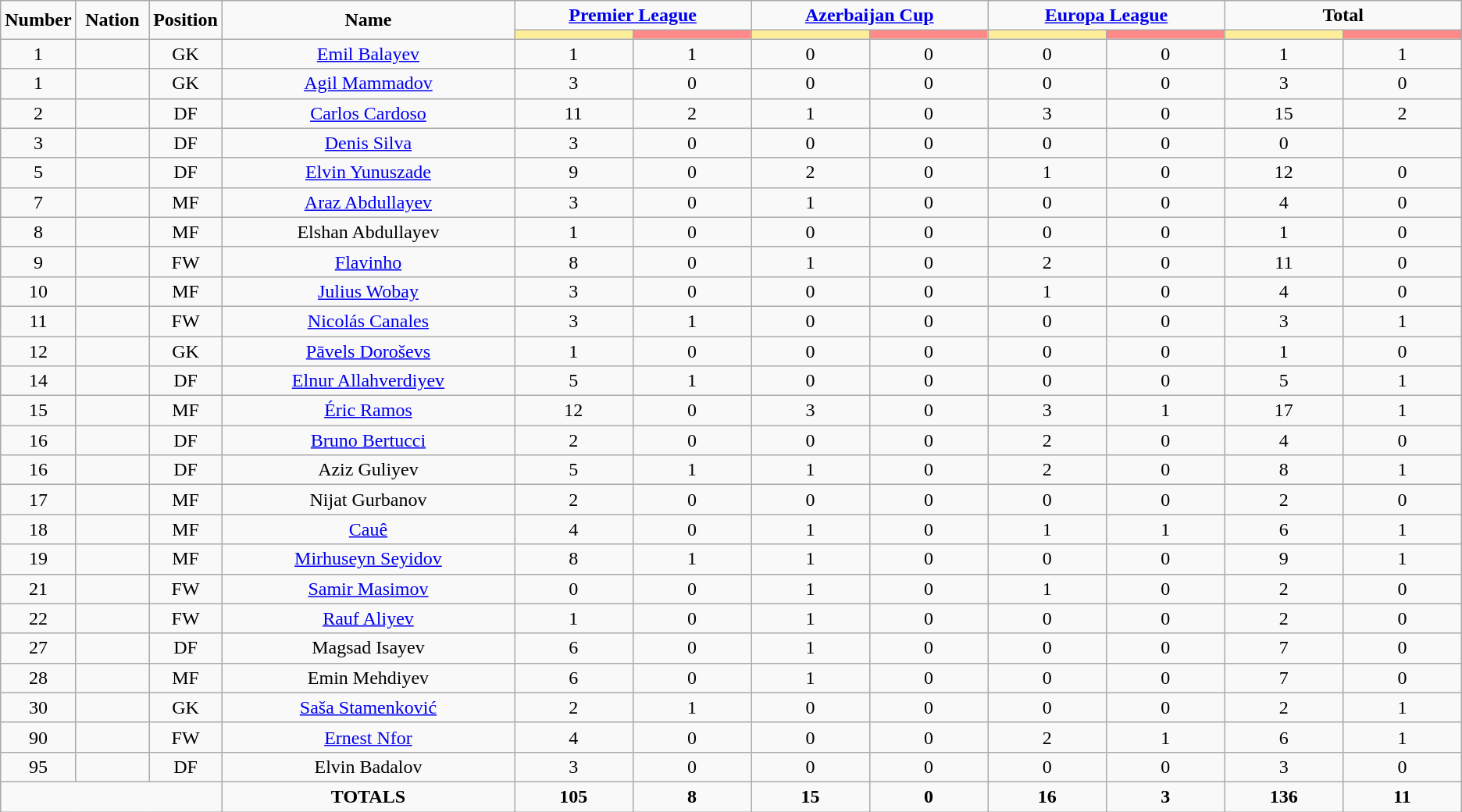<table class="wikitable" style="text-align:center;">
<tr>
<td rowspan="2"  style="width:5%; text-align:center;"><strong>Number</strong></td>
<td rowspan="2"  style="width:5%; text-align:center;"><strong>Nation</strong></td>
<td rowspan="2"  style="width:5%; text-align:center;"><strong>Position</strong></td>
<td rowspan="2"  style="width:20%; text-align:center;"><strong>Name</strong></td>
<td colspan="2" style="text-align:center;"><strong><a href='#'>Premier League</a></strong></td>
<td colspan="2" style="text-align:center;"><strong><a href='#'>Azerbaijan Cup</a></strong></td>
<td colspan="2" style="text-align:center;"><strong><a href='#'>Europa League</a></strong></td>
<td colspan="2" style="text-align:center;"><strong>Total</strong></td>
</tr>
<tr>
<th style="width:60px; background:#fe9;"></th>
<th style="width:60px; background:#ff8888;"></th>
<th style="width:60px; background:#fe9;"></th>
<th style="width:60px; background:#ff8888;"></th>
<th style="width:60px; background:#fe9;"></th>
<th style="width:60px; background:#ff8888;"></th>
<th style="width:60px; background:#fe9;"></th>
<th style="width:60px; background:#ff8888;"></th>
</tr>
<tr>
<td>1</td>
<td></td>
<td>GK</td>
<td><a href='#'>Emil Balayev</a></td>
<td>1</td>
<td>1</td>
<td>0</td>
<td>0</td>
<td>0</td>
<td>0</td>
<td>1</td>
<td>1</td>
</tr>
<tr>
<td>1</td>
<td></td>
<td>GK</td>
<td><a href='#'>Agil Mammadov</a></td>
<td>3</td>
<td>0</td>
<td>0</td>
<td>0</td>
<td>0</td>
<td>0</td>
<td>3</td>
<td>0</td>
</tr>
<tr>
<td>2</td>
<td></td>
<td>DF</td>
<td><a href='#'>Carlos Cardoso</a></td>
<td>11</td>
<td>2</td>
<td>1</td>
<td>0</td>
<td>3</td>
<td>0</td>
<td>15</td>
<td>2</td>
</tr>
<tr>
<td>3</td>
<td></td>
<td>DF</td>
<td><a href='#'>Denis Silva</a></td>
<td>3</td>
<td>0</td>
<td>0</td>
<td>0</td>
<td>0</td>
<td>0</td>
<td 3>0</td>
</tr>
<tr>
<td>5</td>
<td></td>
<td>DF</td>
<td><a href='#'>Elvin Yunuszade</a></td>
<td>9</td>
<td>0</td>
<td>2</td>
<td>0</td>
<td>1</td>
<td>0</td>
<td>12</td>
<td>0</td>
</tr>
<tr>
<td>7</td>
<td></td>
<td>MF</td>
<td><a href='#'>Araz Abdullayev</a></td>
<td>3</td>
<td>0</td>
<td>1</td>
<td>0</td>
<td>0</td>
<td>0</td>
<td>4</td>
<td>0</td>
</tr>
<tr>
<td>8</td>
<td></td>
<td>MF</td>
<td>Elshan Abdullayev</td>
<td>1</td>
<td>0</td>
<td>0</td>
<td>0</td>
<td>0</td>
<td>0</td>
<td>1</td>
<td>0</td>
</tr>
<tr>
<td>9</td>
<td></td>
<td>FW</td>
<td><a href='#'>Flavinho</a></td>
<td>8</td>
<td>0</td>
<td>1</td>
<td>0</td>
<td>2</td>
<td>0</td>
<td>11</td>
<td>0</td>
</tr>
<tr>
<td>10</td>
<td></td>
<td>MF</td>
<td><a href='#'>Julius Wobay</a></td>
<td>3</td>
<td>0</td>
<td>0</td>
<td>0</td>
<td>1</td>
<td>0</td>
<td>4</td>
<td>0</td>
</tr>
<tr>
<td>11</td>
<td></td>
<td>FW</td>
<td><a href='#'>Nicolás Canales</a></td>
<td>3</td>
<td>1</td>
<td>0</td>
<td>0</td>
<td>0</td>
<td>0</td>
<td>3</td>
<td>1</td>
</tr>
<tr>
<td>12</td>
<td></td>
<td>GK</td>
<td><a href='#'>Pāvels Doroševs</a></td>
<td>1</td>
<td>0</td>
<td>0</td>
<td>0</td>
<td>0</td>
<td>0</td>
<td>1</td>
<td>0</td>
</tr>
<tr>
<td>14</td>
<td></td>
<td>DF</td>
<td><a href='#'>Elnur Allahverdiyev</a></td>
<td>5</td>
<td>1</td>
<td>0</td>
<td>0</td>
<td>0</td>
<td>0</td>
<td>5</td>
<td>1</td>
</tr>
<tr>
<td>15</td>
<td></td>
<td>MF</td>
<td><a href='#'>Éric Ramos</a></td>
<td>12</td>
<td>0</td>
<td>3</td>
<td>0</td>
<td>3</td>
<td>1</td>
<td>17</td>
<td>1</td>
</tr>
<tr>
<td>16</td>
<td></td>
<td>DF</td>
<td><a href='#'>Bruno Bertucci</a></td>
<td>2</td>
<td>0</td>
<td>0</td>
<td>0</td>
<td>2</td>
<td>0</td>
<td>4</td>
<td>0</td>
</tr>
<tr>
<td>16</td>
<td></td>
<td>DF</td>
<td>Aziz Guliyev</td>
<td>5</td>
<td>1</td>
<td>1</td>
<td>0</td>
<td>2</td>
<td>0</td>
<td>8</td>
<td>1</td>
</tr>
<tr>
<td>17</td>
<td></td>
<td>MF</td>
<td>Nijat Gurbanov</td>
<td>2</td>
<td>0</td>
<td>0</td>
<td>0</td>
<td>0</td>
<td>0</td>
<td>2</td>
<td>0</td>
</tr>
<tr>
<td>18</td>
<td></td>
<td>MF</td>
<td><a href='#'>Cauê</a></td>
<td>4</td>
<td>0</td>
<td>1</td>
<td>0</td>
<td>1</td>
<td>1</td>
<td>6</td>
<td>1</td>
</tr>
<tr>
<td>19</td>
<td></td>
<td>MF</td>
<td><a href='#'>Mirhuseyn Seyidov</a></td>
<td>8</td>
<td>1</td>
<td>1</td>
<td>0</td>
<td>0</td>
<td>0</td>
<td>9</td>
<td>1</td>
</tr>
<tr>
<td>21</td>
<td></td>
<td>FW</td>
<td><a href='#'>Samir Masimov</a></td>
<td>0</td>
<td>0</td>
<td>1</td>
<td>0</td>
<td>1</td>
<td>0</td>
<td>2</td>
<td>0</td>
</tr>
<tr>
<td>22</td>
<td></td>
<td>FW</td>
<td><a href='#'>Rauf Aliyev</a></td>
<td>1</td>
<td>0</td>
<td>1</td>
<td>0</td>
<td>0</td>
<td>0</td>
<td>2</td>
<td>0</td>
</tr>
<tr>
<td>27</td>
<td></td>
<td>DF</td>
<td>Magsad Isayev</td>
<td>6</td>
<td>0</td>
<td>1</td>
<td>0</td>
<td>0</td>
<td>0</td>
<td>7</td>
<td>0</td>
</tr>
<tr>
<td>28</td>
<td></td>
<td>MF</td>
<td>Emin Mehdiyev</td>
<td>6</td>
<td>0</td>
<td>1</td>
<td>0</td>
<td>0</td>
<td>0</td>
<td>7</td>
<td>0</td>
</tr>
<tr>
<td>30</td>
<td></td>
<td>GK</td>
<td><a href='#'>Saša Stamenković</a></td>
<td>2</td>
<td>1</td>
<td>0</td>
<td>0</td>
<td>0</td>
<td>0</td>
<td>2</td>
<td>1</td>
</tr>
<tr>
<td>90</td>
<td></td>
<td>FW</td>
<td><a href='#'>Ernest Nfor</a></td>
<td>4</td>
<td>0</td>
<td>0</td>
<td>0</td>
<td>2</td>
<td>1</td>
<td>6</td>
<td>1</td>
</tr>
<tr>
<td>95</td>
<td></td>
<td>DF</td>
<td>Elvin Badalov</td>
<td>3</td>
<td>0</td>
<td>0</td>
<td>0</td>
<td>0</td>
<td>0</td>
<td>3</td>
<td>0</td>
</tr>
<tr>
<td colspan="3"></td>
<td><strong>TOTALS</strong></td>
<td><strong>105</strong></td>
<td><strong>8</strong></td>
<td><strong>15</strong></td>
<td><strong>0</strong></td>
<td><strong>16</strong></td>
<td><strong>3</strong></td>
<td><strong>136</strong></td>
<td><strong>11</strong></td>
</tr>
</table>
